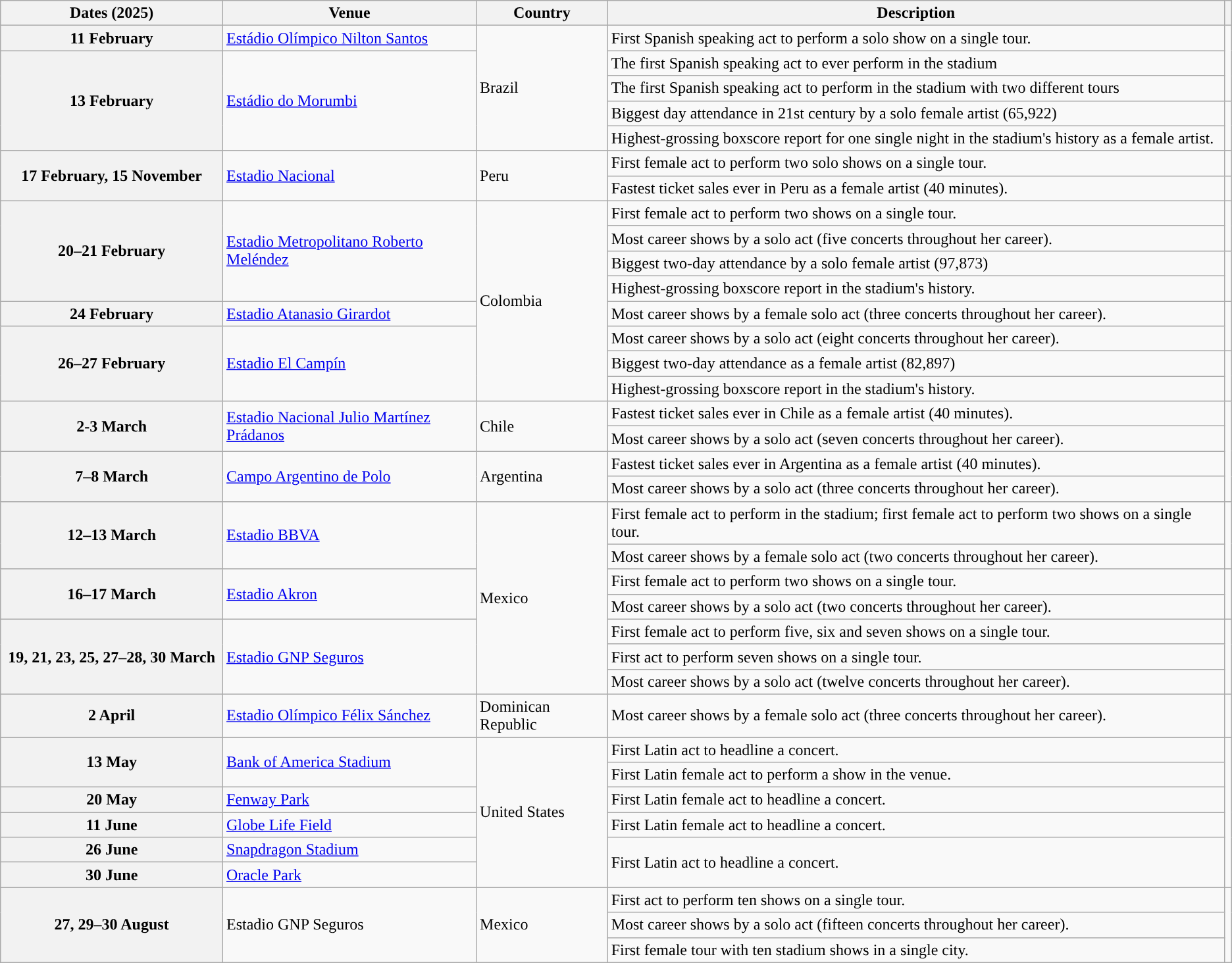<table class="wikitable sortable plainrowheaders">
<tr>
<th scope="col" style="width:14em;">Dates (2025)</th>
<th scope="col" style="width:16em;">Venue</th>
<th scope="col" style="width:8em;">Country</th>
<th scope="col" style="width:40em;">Description</th>
<th scope="col" class="unsortable"></th>
</tr>
<tr>
<th scope="row" style="text-align:center;">11 February</th>
<td><a href='#'>Estádio Olímpico Nilton Santos</a></td>
<td rowspan="5">Brazil</td>
<td>First Spanish speaking act to perform a solo show on a single tour.</td>
<td style="text-align:center;" rowspan="3"></td>
</tr>
<tr>
<th rowspan="4" scope="rowgroup" style="text-align:center;">13 February</th>
<td rowspan="4"><a href='#'>Estádio do Morumbi</a></td>
<td>The first Spanish speaking act to ever perform in the stadium</td>
</tr>
<tr>
<td>The first Spanish speaking act to perform in the stadium with two different tours</td>
</tr>
<tr>
<td>Biggest day attendance in 21st century by a solo female artist  (65,922)</td>
<td rowspan="2" style="text-align:center"></td>
</tr>
<tr>
<td>Highest-grossing boxscore report for one single night in the stadium's history as a female artist.</td>
</tr>
<tr>
<th rowspan="2" scope="rowgroup" style="text-align:center;">17 February, 15 November</th>
<td rowspan="2"><a href='#'>Estadio Nacional</a></td>
<td rowspan="2">Peru</td>
<td>First female act to perform two solo shows on a single tour.</td>
<td style="text-align:center;"></td>
</tr>
<tr>
<td>Fastest ticket sales ever in Peru as a female artist (40 minutes).</td>
<td style="text-align:center;"></td>
</tr>
<tr>
<th rowspan="4" scope="rowgroup" style="text-align:center;">20–21 February</th>
<td rowspan="4"><a href='#'>Estadio Metropolitano Roberto Meléndez</a></td>
<td rowspan="8">Colombia</td>
<td>First female act to perform two shows on a single tour.</td>
<td style="text-align:center;" rowspan="2"></td>
</tr>
<tr>
<td>Most career shows by a solo act (five concerts throughout her career).</td>
</tr>
<tr>
<td>Biggest two-day attendance by a solo female artist  (97,873)</td>
<td rowspan="2" style="text-align:center"></td>
</tr>
<tr>
<td>Highest-grossing boxscore report in the stadium's history.</td>
</tr>
<tr>
<th scope="row" style="text-align:center;">24 February</th>
<td><a href='#'>Estadio Atanasio Girardot</a></td>
<td>Most career shows by a female solo act (three concerts throughout her career).</td>
<td style="text-align:center;" rowspan="2"></td>
</tr>
<tr>
<th scope="row" style="text-align:center;"rowspan="3">26–27 February</th>
<td rowspan="3"><a href='#'>Estadio El Campín</a></td>
<td>Most career shows by a solo act (eight concerts throughout her career).</td>
</tr>
<tr>
<td>Biggest two-day attendance as a female artist  (82,897)</td>
<td rowspan="2" style="text-align:center"></td>
</tr>
<tr>
<td>Highest-grossing boxscore report in the stadium's history.</td>
</tr>
<tr>
<th rowspan="2" scope="rowgroup" style="text-align:center;">2-3 March</th>
<td rowspan="2"><a href='#'>Estadio Nacional Julio Martínez Prádanos</a></td>
<td rowspan="2">Chile</td>
<td>Fastest ticket sales ever in Chile as a female artist (40 minutes).</td>
<td style="text-align:center;" rowspan="4"></td>
</tr>
<tr>
<td>Most career shows by a solo act (seven concerts throughout her career).</td>
</tr>
<tr>
<th rowspan="2" scope="rowgroup" style="text-align:center;">7–8 March</th>
<td rowspan="2"><a href='#'>Campo Argentino de Polo</a></td>
<td rowspan="2">Argentina</td>
<td>Fastest ticket sales ever in Argentina as a female artist (40 minutes).</td>
</tr>
<tr>
<td>Most career shows by a solo act (three concerts throughout her career).</td>
</tr>
<tr>
<th rowspan="2" scope="rowgroup" style="text-align:center;">12–13 March</th>
<td rowspan="2"><a href='#'>Estadio BBVA</a></td>
<td rowspan="7">Mexico</td>
<td>First female act to perform in the stadium; first female act to perform two shows on a single tour.</td>
<td style="text-align:center;" rowspan="2"></td>
</tr>
<tr>
<td>Most career shows by a female solo act (two concerts throughout her career).</td>
</tr>
<tr>
<th rowspan="2" scope="rowgroup" style="text-align:center;">16–17 March</th>
<td rowspan="2"><a href='#'>Estadio Akron</a></td>
<td>First female act to perform two shows on a single tour.</td>
<td style="text-align:center;" rowspan="2"></td>
</tr>
<tr>
<td>Most career shows by a solo act (two concerts throughout her career).</td>
</tr>
<tr>
<th rowspan="3" scope="rowgroup" style="text-align:center;">19, 21, 23, 25, 27–28, 30 March</th>
<td rowspan="3"><a href='#'>Estadio GNP Seguros</a></td>
<td>First female act to perform five, six and seven shows on a single tour.</td>
<td style="text-align:center;" rowspan="3"><br><br></td>
</tr>
<tr>
<td>First act to perform seven shows on a single tour.</td>
</tr>
<tr>
<td>Most career shows by a solo act (twelve concerts throughout her career).</td>
</tr>
<tr>
<th scope="rowgroup" style="text-align:center;">2 April</th>
<td><a href='#'>Estadio Olímpico Félix Sánchez</a></td>
<td>Dominican Republic</td>
<td>Most career shows by a female solo act (three concerts throughout her career).</td>
<td style="text-align:center;"></td>
</tr>
<tr>
<th rowspan="2" scope="rowgroup" style="text-align:center;">13 May</th>
<td rowspan="2"><a href='#'>Bank of America Stadium</a></td>
<td rowspan="6">United States</td>
<td>First Latin act to headline a concert.</td>
<td rowspan="6" style="text-align:center;"></td>
</tr>
<tr>
<td>First Latin female act to perform a show in the venue.</td>
</tr>
<tr>
<th scope="row" style="text-align:center;">20 May</th>
<td><a href='#'>Fenway Park</a></td>
<td>First Latin female act to headline a concert.</td>
</tr>
<tr>
<th scope="row" style="text-align:center;">11 June</th>
<td><a href='#'>Globe Life Field</a></td>
<td>First Latin female act to headline a concert.</td>
</tr>
<tr>
<th scope="row" style="text-align:center;">26 June</th>
<td><a href='#'>Snapdragon Stadium</a></td>
<td rowspan="2">First Latin act to headline a concert.</td>
</tr>
<tr>
<th scope="row" style="text-align:center;">30 June</th>
<td><a href='#'>Oracle Park</a></td>
</tr>
<tr>
<th rowspan="3" scope="rowgroup" style="text-align:center;">27, 29–30 August</th>
<td rowspan="3">Estadio GNP Seguros</td>
<td rowspan="3">Mexico</td>
<td>First act to perform ten shows on a single tour.</td>
<td style="text-align:center;" rowspan="3"></td>
</tr>
<tr>
<td>Most career shows by a solo act (fifteen concerts throughout her career).</td>
</tr>
<tr>
<td>First female tour with ten stadium shows in a single city.</td>
</tr>
</table>
